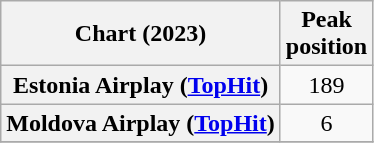<table class="wikitable sortable plainrowheaders" style="text-align:center">
<tr>
<th scope="col">Chart (2023)</th>
<th scope="col">Peak<br>position</th>
</tr>
<tr>
<th scope="row">Estonia Airplay (<a href='#'>TopHit</a>)</th>
<td>189</td>
</tr>
<tr>
<th scope="row">Moldova Airplay (<a href='#'>TopHit</a>)</th>
<td>6</td>
</tr>
<tr>
</tr>
</table>
